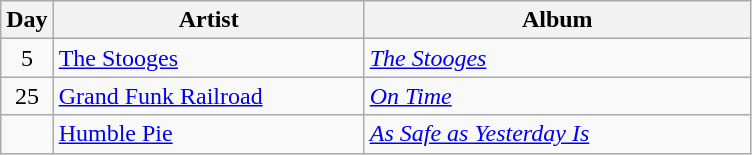<table class="wikitable" border="1">
<tr>
<th>Day</th>
<th width="200">Artist</th>
<th width="250">Album</th>
</tr>
<tr>
<td style="text-align:center;" rowspan="1">5</td>
<td><a href='#'>The Stooges</a></td>
<td><em><a href='#'>The Stooges</a></em></td>
</tr>
<tr>
<td style="text-align:center;" rowspan="1">25</td>
<td><a href='#'>Grand Funk Railroad</a></td>
<td><em><a href='#'>On Time</a></em></td>
</tr>
<tr>
<td></td>
<td><a href='#'>Humble Pie</a></td>
<td><em><a href='#'>As Safe as Yesterday Is</a></em></td>
</tr>
</table>
